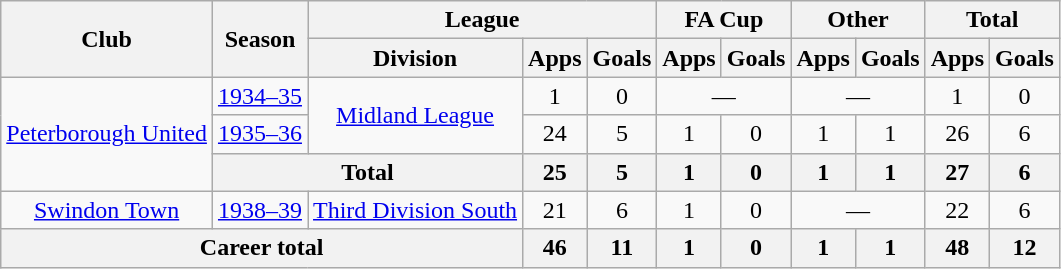<table class="wikitable" style="text-align: center;">
<tr>
<th rowspan="2">Club</th>
<th rowspan="2">Season</th>
<th colspan="3">League</th>
<th colspan="2">FA Cup</th>
<th colspan="2">Other</th>
<th colspan="2">Total</th>
</tr>
<tr>
<th>Division</th>
<th>Apps</th>
<th>Goals</th>
<th>Apps</th>
<th>Goals</th>
<th>Apps</th>
<th>Goals</th>
<th>Apps</th>
<th>Goals</th>
</tr>
<tr>
<td rowspan="3"><a href='#'>Peterborough United</a></td>
<td><a href='#'>1934–35</a></td>
<td rowspan="2"><a href='#'>Midland League</a></td>
<td>1</td>
<td>0</td>
<td colspan="2">―</td>
<td colspan="2">―</td>
<td>1</td>
<td>0</td>
</tr>
<tr>
<td><a href='#'>1935–36</a></td>
<td>24</td>
<td>5</td>
<td>1</td>
<td>0</td>
<td>1</td>
<td>1</td>
<td>26</td>
<td>6</td>
</tr>
<tr>
<th colspan="2">Total</th>
<th>25</th>
<th>5</th>
<th>1</th>
<th>0</th>
<th>1</th>
<th>1</th>
<th>27</th>
<th>6</th>
</tr>
<tr>
<td><a href='#'>Swindon Town</a></td>
<td><a href='#'>1938–39</a></td>
<td><a href='#'>Third Division South</a></td>
<td>21</td>
<td>6</td>
<td>1</td>
<td>0</td>
<td colspan="2">―</td>
<td>22</td>
<td>6</td>
</tr>
<tr>
<th colspan="3">Career total</th>
<th>46</th>
<th>11</th>
<th>1</th>
<th>0</th>
<th>1</th>
<th>1</th>
<th>48</th>
<th>12</th>
</tr>
</table>
